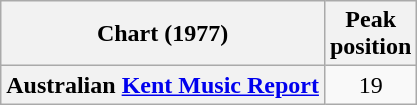<table class="wikitable sortable plainrowheaders">
<tr>
<th scope="col">Chart (1977)</th>
<th scope="col">Peak<br>position</th>
</tr>
<tr>
<th scope="row">Australian <a href='#'>Kent Music Report</a></th>
<td style="text-align:center;">19</td>
</tr>
</table>
